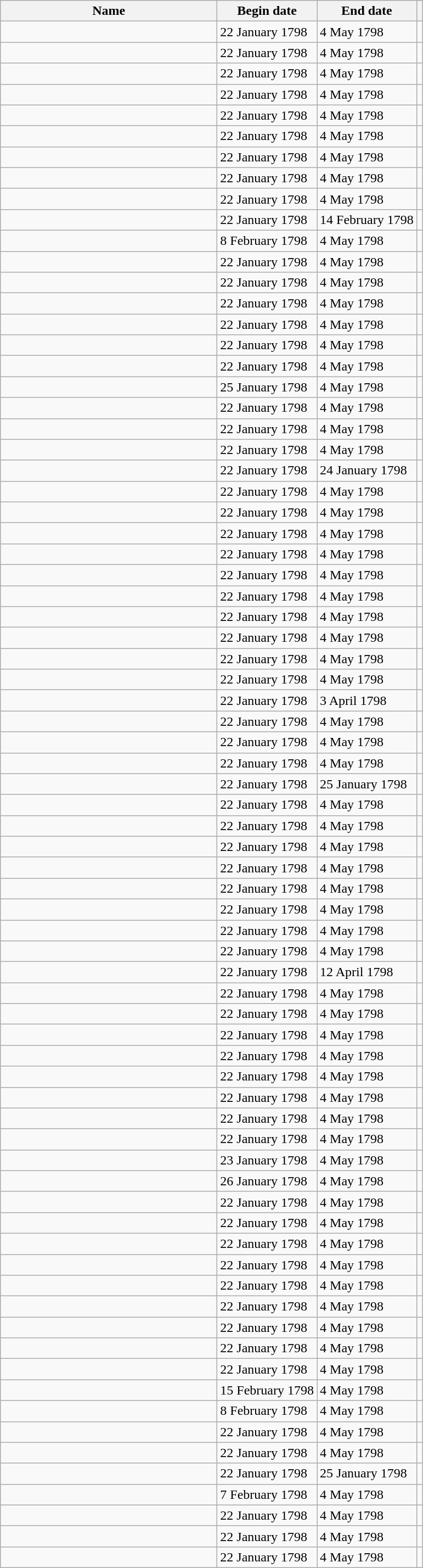<table class="wikitable sortable plainrowheaders">
<tr>
<th scope="col" style=width:16em>Name</th>
<th scope="col">Begin date</th>
<th scope="col">End date</th>
<th scope="col" class="unsortable"></th>
</tr>
<tr>
<td></td>
<td>22 January 1798</td>
<td>4 May 1798</td>
<td></td>
</tr>
<tr>
<td></td>
<td>22 January 1798</td>
<td>4 May 1798</td>
<td></td>
</tr>
<tr>
<td></td>
<td>22 January 1798</td>
<td>4 May 1798</td>
<td></td>
</tr>
<tr>
<td></td>
<td>22 January 1798</td>
<td>4 May 1798</td>
<td></td>
</tr>
<tr>
<td></td>
<td>22 January 1798</td>
<td>4 May 1798</td>
<td></td>
</tr>
<tr>
<td></td>
<td>22 January 1798</td>
<td>4 May 1798</td>
<td></td>
</tr>
<tr>
<td></td>
<td>22 January 1798</td>
<td>4 May 1798</td>
<td></td>
</tr>
<tr>
<td></td>
<td>22 January 1798</td>
<td>4 May 1798</td>
<td></td>
</tr>
<tr>
<td></td>
<td>22 January 1798</td>
<td>4 May 1798</td>
<td></td>
</tr>
<tr>
<td></td>
<td>22 January 1798</td>
<td>14 February 1798</td>
<td></td>
</tr>
<tr>
<td></td>
<td>8 February 1798</td>
<td>4 May 1798</td>
<td></td>
</tr>
<tr>
<td></td>
<td>22 January 1798</td>
<td>4 May 1798</td>
<td></td>
</tr>
<tr>
<td></td>
<td>22 January 1798</td>
<td>4 May 1798</td>
<td></td>
</tr>
<tr>
<td></td>
<td>22 January 1798</td>
<td>4 May 1798</td>
<td></td>
</tr>
<tr>
<td></td>
<td>22 January 1798</td>
<td>4 May 1798</td>
<td></td>
</tr>
<tr>
<td></td>
<td>22 January 1798</td>
<td>4 May 1798</td>
<td></td>
</tr>
<tr>
<td></td>
<td>22 January 1798</td>
<td>4 May 1798</td>
<td></td>
</tr>
<tr>
<td></td>
<td>25 January 1798</td>
<td>4 May 1798</td>
<td></td>
</tr>
<tr>
<td></td>
<td>22 January 1798</td>
<td>4 May 1798</td>
<td></td>
</tr>
<tr>
<td></td>
<td>22 January 1798</td>
<td>4 May 1798</td>
<td></td>
</tr>
<tr>
<td></td>
<td>22 January 1798</td>
<td>4 May 1798</td>
<td></td>
</tr>
<tr>
<td></td>
<td>22 January 1798</td>
<td>24 January 1798</td>
<td></td>
</tr>
<tr>
<td></td>
<td>22 January 1798</td>
<td>4 May 1798</td>
<td></td>
</tr>
<tr>
<td></td>
<td>22 January 1798</td>
<td>4 May 1798</td>
<td></td>
</tr>
<tr>
<td></td>
<td>22 January 1798</td>
<td>4 May 1798</td>
<td></td>
</tr>
<tr>
<td></td>
<td>22 January 1798</td>
<td>4 May 1798</td>
<td></td>
</tr>
<tr>
<td></td>
<td>22 January 1798</td>
<td>4 May 1798</td>
<td></td>
</tr>
<tr>
<td></td>
<td>22 January 1798</td>
<td>4 May 1798</td>
<td></td>
</tr>
<tr>
<td></td>
<td>22 January 1798</td>
<td>4 May 1798</td>
<td></td>
</tr>
<tr>
<td></td>
<td>22 January 1798</td>
<td>4 May 1798</td>
<td></td>
</tr>
<tr>
<td></td>
<td>22 January 1798</td>
<td>4 May 1798</td>
<td></td>
</tr>
<tr>
<td></td>
<td>22 January 1798</td>
<td>4 May 1798</td>
<td></td>
</tr>
<tr>
<td></td>
<td>22 January 1798</td>
<td>3 April 1798</td>
<td></td>
</tr>
<tr>
<td></td>
<td>22 January 1798</td>
<td>4 May 1798</td>
<td></td>
</tr>
<tr>
<td></td>
<td>22 January 1798</td>
<td>4 May 1798</td>
<td></td>
</tr>
<tr>
<td></td>
<td>22 January 1798</td>
<td>4 May 1798</td>
<td></td>
</tr>
<tr>
<td></td>
<td>22 January 1798</td>
<td>25 January 1798</td>
<td></td>
</tr>
<tr>
<td></td>
<td>22 January 1798</td>
<td>4 May 1798</td>
<td></td>
</tr>
<tr>
<td></td>
<td>22 January 1798</td>
<td>4 May 1798</td>
<td></td>
</tr>
<tr>
<td></td>
<td>22 January 1798</td>
<td>4 May 1798</td>
<td></td>
</tr>
<tr>
<td></td>
<td>22 January 1798</td>
<td>4 May 1798</td>
<td></td>
</tr>
<tr>
<td></td>
<td>22 January 1798</td>
<td>4 May 1798</td>
<td></td>
</tr>
<tr>
<td></td>
<td>22 January 1798</td>
<td>4 May 1798</td>
<td></td>
</tr>
<tr>
<td></td>
<td>22 January 1798</td>
<td>4 May 1798</td>
<td></td>
</tr>
<tr>
<td></td>
<td>22 January 1798</td>
<td>4 May 1798</td>
<td></td>
</tr>
<tr>
<td></td>
<td>22 January 1798</td>
<td>12 April 1798</td>
<td></td>
</tr>
<tr>
<td></td>
<td>22 January 1798</td>
<td>4 May 1798</td>
<td></td>
</tr>
<tr>
<td></td>
<td>22 January 1798</td>
<td>4 May 1798</td>
<td></td>
</tr>
<tr>
<td></td>
<td>22 January 1798</td>
<td>4 May 1798</td>
<td></td>
</tr>
<tr>
<td></td>
<td>22 January 1798</td>
<td>4 May 1798</td>
<td></td>
</tr>
<tr>
<td></td>
<td>22 January 1798</td>
<td>4 May 1798</td>
<td></td>
</tr>
<tr>
<td></td>
<td>22 January 1798</td>
<td>4 May 1798</td>
<td></td>
</tr>
<tr>
<td></td>
<td>22 January 1798</td>
<td>4 May 1798</td>
<td></td>
</tr>
<tr>
<td></td>
<td>22 January 1798</td>
<td>4 May 1798</td>
<td></td>
</tr>
<tr>
<td></td>
<td>23 January 1798</td>
<td>4 May 1798</td>
<td></td>
</tr>
<tr>
<td></td>
<td>26 January 1798</td>
<td>4 May 1798</td>
<td></td>
</tr>
<tr>
<td></td>
<td>22 January 1798</td>
<td>4 May 1798</td>
<td></td>
</tr>
<tr>
<td></td>
<td>22 January 1798</td>
<td>4 May 1798</td>
<td></td>
</tr>
<tr>
<td></td>
<td>22 January 1798</td>
<td>4 May 1798</td>
<td></td>
</tr>
<tr>
<td></td>
<td>22 January 1798</td>
<td>4 May 1798</td>
<td></td>
</tr>
<tr>
<td></td>
<td>22 January 1798</td>
<td>4 May 1798</td>
<td></td>
</tr>
<tr>
<td></td>
<td>22 January 1798</td>
<td>4 May 1798</td>
<td></td>
</tr>
<tr>
<td></td>
<td>22 January 1798</td>
<td>4 May 1798</td>
<td></td>
</tr>
<tr>
<td></td>
<td>22 January 1798</td>
<td>4 May 1798</td>
<td></td>
</tr>
<tr>
<td></td>
<td>22 January 1798</td>
<td>4 May 1798</td>
<td></td>
</tr>
<tr>
<td></td>
<td>15 February 1798</td>
<td>4 May 1798</td>
<td></td>
</tr>
<tr>
<td></td>
<td>8 February 1798</td>
<td>4 May 1798</td>
<td></td>
</tr>
<tr>
<td></td>
<td>22 January 1798</td>
<td>4 May 1798</td>
<td></td>
</tr>
<tr>
<td></td>
<td>22 January 1798</td>
<td>4 May 1798</td>
<td></td>
</tr>
<tr>
<td></td>
<td>22 January 1798</td>
<td>25 January 1798</td>
<td></td>
</tr>
<tr>
<td></td>
<td>7 February 1798</td>
<td>4 May 1798</td>
<td></td>
</tr>
<tr>
<td></td>
<td>22 January 1798</td>
<td>4 May 1798</td>
<td></td>
</tr>
<tr>
<td></td>
<td>22 January 1798</td>
<td>4 May 1798</td>
<td></td>
</tr>
<tr>
<td></td>
<td>22 January 1798</td>
<td>4 May 1798</td>
<td></td>
</tr>
</table>
